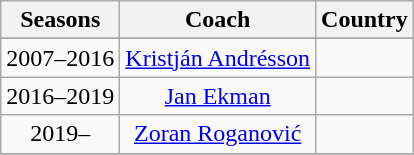<table class="wikitable">
<tr>
<th valign=center><strong>Seasons</strong></th>
<th><strong>Coach</strong></th>
<th><strong>Country</strong></th>
</tr>
<tr>
</tr>
<tr>
<td style="text-align: center">2007–2016</td>
<td style="text-align: center"><a href='#'>Kristján Andrésson</a></td>
<td style="text-align: center"></td>
</tr>
<tr>
<td style="text-align: center">2016–2019</td>
<td style="text-align: center"><a href='#'>Jan Ekman</a></td>
<td style="text-align: center"></td>
</tr>
<tr>
<td style="text-align: center">2019–</td>
<td style="text-align: center"><a href='#'>Zoran Roganović</a></td>
<td style="text-align: center"></td>
</tr>
<tr>
</tr>
</table>
